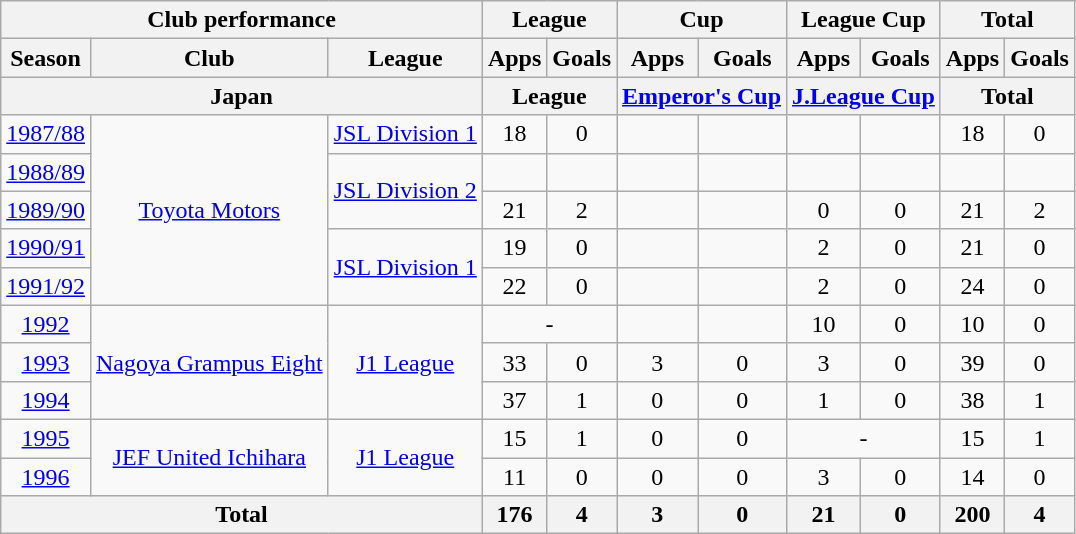<table class="wikitable" style="text-align:center;">
<tr>
<th colspan=3>Club performance</th>
<th colspan=2>League</th>
<th colspan=2>Cup</th>
<th colspan=2>League Cup</th>
<th colspan=2>Total</th>
</tr>
<tr>
<th>Season</th>
<th>Club</th>
<th>League</th>
<th>Apps</th>
<th>Goals</th>
<th>Apps</th>
<th>Goals</th>
<th>Apps</th>
<th>Goals</th>
<th>Apps</th>
<th>Goals</th>
</tr>
<tr>
<th colspan=3>Japan</th>
<th colspan=2>League</th>
<th colspan=2><a href='#'>Emperor's Cup</a></th>
<th colspan=2><a href='#'>J.League Cup</a></th>
<th colspan=2>Total</th>
</tr>
<tr>
<td><a href='#'>1987/88</a></td>
<td rowspan="5"><a href='#'>Toyota Motors</a></td>
<td><a href='#'>JSL Division 1</a></td>
<td>18</td>
<td>0</td>
<td></td>
<td></td>
<td></td>
<td></td>
<td>18</td>
<td>0</td>
</tr>
<tr>
<td><a href='#'>1988/89</a></td>
<td rowspan="2"><a href='#'>JSL Division 2</a></td>
<td></td>
<td></td>
<td></td>
<td></td>
<td></td>
<td></td>
<td></td>
<td></td>
</tr>
<tr>
<td><a href='#'>1989/90</a></td>
<td>21</td>
<td>2</td>
<td></td>
<td></td>
<td>0</td>
<td>0</td>
<td>21</td>
<td>2</td>
</tr>
<tr>
<td><a href='#'>1990/91</a></td>
<td rowspan="2"><a href='#'>JSL Division 1</a></td>
<td>19</td>
<td>0</td>
<td></td>
<td></td>
<td>2</td>
<td>0</td>
<td>21</td>
<td>0</td>
</tr>
<tr>
<td><a href='#'>1991/92</a></td>
<td>22</td>
<td>0</td>
<td></td>
<td></td>
<td>2</td>
<td>0</td>
<td>24</td>
<td>0</td>
</tr>
<tr>
<td><a href='#'>1992</a></td>
<td rowspan="3"><a href='#'>Nagoya Grampus Eight</a></td>
<td rowspan="3"><a href='#'>J1 League</a></td>
<td colspan="2">-</td>
<td></td>
<td></td>
<td>10</td>
<td>0</td>
<td>10</td>
<td>0</td>
</tr>
<tr>
<td><a href='#'>1993</a></td>
<td>33</td>
<td>0</td>
<td>3</td>
<td>0</td>
<td>3</td>
<td>0</td>
<td>39</td>
<td>0</td>
</tr>
<tr>
<td><a href='#'>1994</a></td>
<td>37</td>
<td>1</td>
<td>0</td>
<td>0</td>
<td>1</td>
<td>0</td>
<td>38</td>
<td>1</td>
</tr>
<tr>
<td><a href='#'>1995</a></td>
<td rowspan="2"><a href='#'>JEF United Ichihara</a></td>
<td rowspan="2"><a href='#'>J1 League</a></td>
<td>15</td>
<td>1</td>
<td>0</td>
<td>0</td>
<td colspan="2">-</td>
<td>15</td>
<td>1</td>
</tr>
<tr>
<td><a href='#'>1996</a></td>
<td>11</td>
<td>0</td>
<td>0</td>
<td>0</td>
<td>3</td>
<td>0</td>
<td>14</td>
<td>0</td>
</tr>
<tr>
<th colspan=3>Total</th>
<th>176</th>
<th>4</th>
<th>3</th>
<th>0</th>
<th>21</th>
<th>0</th>
<th>200</th>
<th>4</th>
</tr>
</table>
